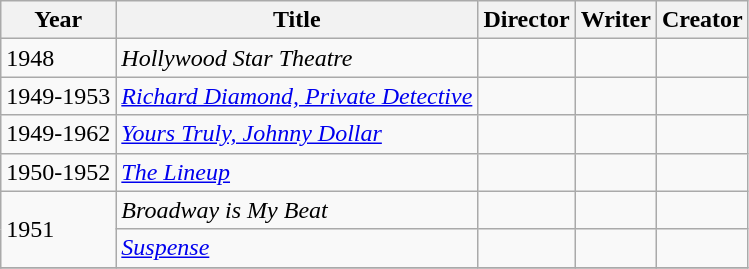<table class="wikitable">
<tr>
<th>Year</th>
<th>Title</th>
<th>Director</th>
<th>Writer</th>
<th>Creator</th>
</tr>
<tr>
<td>1948</td>
<td><em>Hollywood Star Theatre</em></td>
<td></td>
<td></td>
<td></td>
</tr>
<tr>
<td>1949-1953</td>
<td><em><a href='#'>Richard Diamond, Private Detective</a></em></td>
<td></td>
<td></td>
<td></td>
</tr>
<tr>
<td>1949-1962</td>
<td><em><a href='#'>Yours Truly, Johnny Dollar</a></em></td>
<td></td>
<td></td>
<td></td>
</tr>
<tr>
<td>1950-1952</td>
<td><em><a href='#'>The Lineup</a></em></td>
<td></td>
<td></td>
<td></td>
</tr>
<tr>
<td rowspan=2>1951</td>
<td><em>Broadway is My Beat</em></td>
<td></td>
<td></td>
<td></td>
</tr>
<tr>
<td><em><a href='#'>Suspense</a></em></td>
<td></td>
<td></td>
<td></td>
</tr>
<tr>
</tr>
</table>
